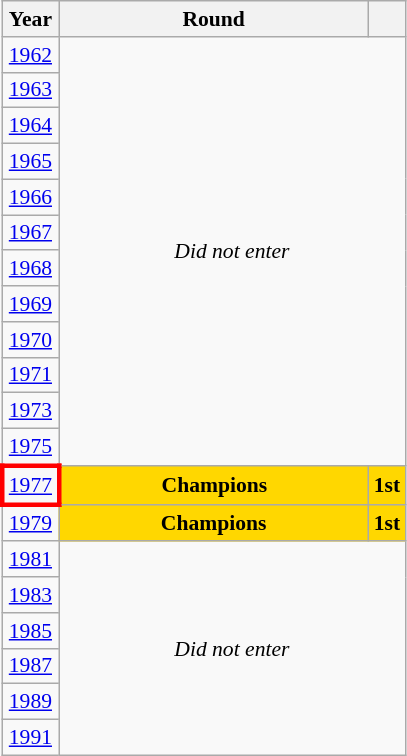<table class="wikitable" style="text-align: center; font-size:90%">
<tr>
<th>Year</th>
<th style="width:200px">Round</th>
<th></th>
</tr>
<tr>
<td><a href='#'>1962</a></td>
<td colspan="2" rowspan="12"><em>Did not enter</em></td>
</tr>
<tr>
<td><a href='#'>1963</a></td>
</tr>
<tr>
<td><a href='#'>1964</a></td>
</tr>
<tr>
<td><a href='#'>1965</a></td>
</tr>
<tr>
<td><a href='#'>1966</a></td>
</tr>
<tr>
<td><a href='#'>1967</a></td>
</tr>
<tr>
<td><a href='#'>1968</a></td>
</tr>
<tr>
<td><a href='#'>1969</a></td>
</tr>
<tr>
<td><a href='#'>1970</a></td>
</tr>
<tr>
<td><a href='#'>1971</a></td>
</tr>
<tr>
<td><a href='#'>1973</a></td>
</tr>
<tr>
<td><a href='#'>1975</a></td>
</tr>
<tr>
<td style="border: 3px solid red"><a href='#'>1977</a></td>
<td bgcolor=Gold><strong>Champions</strong></td>
<td bgcolor=Gold><strong>1st</strong></td>
</tr>
<tr>
<td><a href='#'>1979</a></td>
<td bgcolor=Gold><strong>Champions</strong></td>
<td bgcolor=Gold><strong>1st</strong></td>
</tr>
<tr>
<td><a href='#'>1981</a></td>
<td colspan="2" rowspan="6"><em>Did not enter</em></td>
</tr>
<tr>
<td><a href='#'>1983</a></td>
</tr>
<tr>
<td><a href='#'>1985</a></td>
</tr>
<tr>
<td><a href='#'>1987</a></td>
</tr>
<tr>
<td><a href='#'>1989</a></td>
</tr>
<tr>
<td><a href='#'>1991</a></td>
</tr>
</table>
